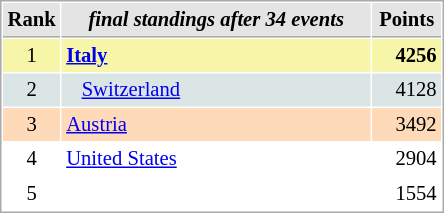<table cellspacing="1" cellpadding="3" style="border:1px solid #AAAAAA;font-size:86%">
<tr style="background-color: #E4E4E4;">
<th style="border-bottom:1px solid #AAAAAA; width: 10px;">Rank</th>
<th style="border-bottom:1px solid #AAAAAA; width: 200px;"><em>final standings after 34 events</em></th>
<th style="border-bottom:1px solid #AAAAAA; width: 40px;">Points</th>
</tr>
<tr style="background:#f7f6a8;">
<td align=center>1</td>
<td> <strong><a href='#'>Italy</a></strong> </td>
<td align=right><strong>4256</strong></td>
</tr>
<tr style="background:#dce5e5;">
<td align=center>2</td>
<td>   <a href='#'>Switzerland</a></td>
<td align=right>4128</td>
</tr>
<tr style="background:#ffdab9;">
<td align=center>3</td>
<td> <a href='#'>Austria</a></td>
<td align=right>3492</td>
</tr>
<tr>
<td align=center>4</td>
<td> <a href='#'>United States</a></td>
<td align=right>2904</td>
</tr>
<tr>
<td align=center>5</td>
<td></td>
<td align=right>1554</td>
</tr>
</table>
